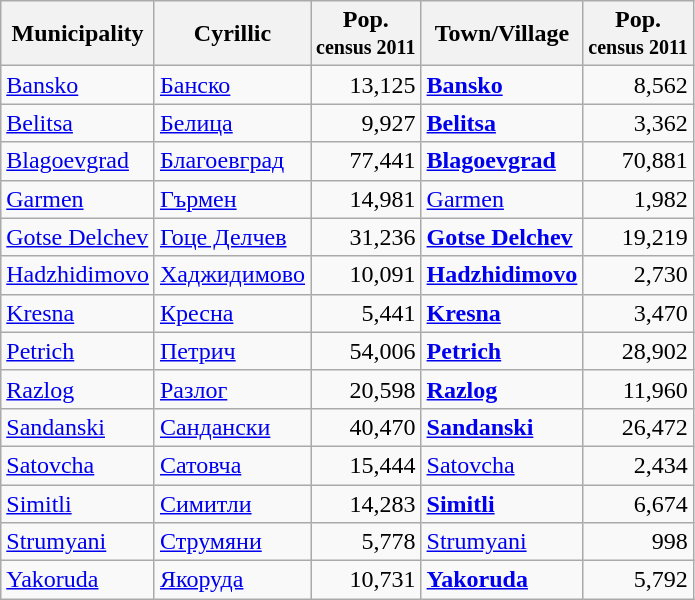<table class="wikitable sortable">
<tr>
<th>Municipality</th>
<th>Cyrillic</th>
<th>Pop.<br><small>census 2011</small></th>
<th>Town/Village</th>
<th>Pop.<br><small>census 2011</small></th>
</tr>
<tr>
<td><a href='#'>Bansko</a></td>
<td><a href='#'>Банско</a></td>
<td style="text-align:right;">13,125</td>
<td><strong><a href='#'>Bansko</a></strong></td>
<td style="text-align:right;">8,562</td>
</tr>
<tr>
<td><a href='#'>Belitsa</a></td>
<td><a href='#'>Белица</a></td>
<td style="text-align:right;">9,927</td>
<td><strong><a href='#'>Belitsa</a></strong></td>
<td style="text-align:right;">3,362</td>
</tr>
<tr>
<td><a href='#'>Blagoevgrad</a></td>
<td><a href='#'>Благоевград</a></td>
<td style="text-align:right;">77,441</td>
<td><strong><a href='#'>Blagoevgrad</a></strong></td>
<td style="text-align:right;">70,881</td>
</tr>
<tr>
<td><a href='#'>Garmen</a></td>
<td><a href='#'>Гърмен</a></td>
<td style="text-align:right;">14,981</td>
<td><a href='#'>Garmen</a></td>
<td style="text-align:right;">1,982</td>
</tr>
<tr>
<td><a href='#'>Gotse Delchev</a></td>
<td><a href='#'>Гоце Делчев</a></td>
<td style="text-align:right;">31,236</td>
<td><strong><a href='#'>Gotse Delchev</a></strong></td>
<td style="text-align:right;">19,219</td>
</tr>
<tr>
<td><a href='#'>Hadzhidimovo</a></td>
<td><a href='#'>Хаджидимово</a></td>
<td style="text-align:right;">10,091</td>
<td><strong><a href='#'>Hadzhidimovo</a></strong></td>
<td style="text-align:right;">2,730</td>
</tr>
<tr>
<td><a href='#'>Kresna</a></td>
<td><a href='#'>Кресна</a></td>
<td style="text-align:right;">5,441</td>
<td><strong><a href='#'>Kresna</a></strong></td>
<td style="text-align:right;">3,470</td>
</tr>
<tr>
<td><a href='#'>Petrich</a></td>
<td><a href='#'>Петрич</a></td>
<td style="text-align:right;">54,006</td>
<td><strong><a href='#'>Petrich</a></strong></td>
<td style="text-align:right;">28,902</td>
</tr>
<tr>
<td><a href='#'>Razlog</a></td>
<td><a href='#'>Разлог</a></td>
<td style="text-align:right;">20,598</td>
<td><strong><a href='#'>Razlog</a></strong></td>
<td style="text-align:right;">11,960</td>
</tr>
<tr>
<td><a href='#'>Sandanski</a></td>
<td><a href='#'>Сандански</a></td>
<td style="text-align:right;">40,470</td>
<td><strong><a href='#'>Sandanski</a></strong></td>
<td style="text-align:right;">26,472</td>
</tr>
<tr>
<td><a href='#'>Satovcha</a></td>
<td><a href='#'>Сатовча</a></td>
<td style="text-align:right;">15,444</td>
<td><a href='#'>Satovcha</a></td>
<td style="text-align:right;">2,434</td>
</tr>
<tr>
<td><a href='#'>Simitli</a></td>
<td><a href='#'>Симитли</a></td>
<td style="text-align:right;">14,283</td>
<td><strong><a href='#'>Simitli</a></strong></td>
<td style="text-align:right;">6,674</td>
</tr>
<tr>
<td><a href='#'>Strumyani</a></td>
<td><a href='#'>Струмяни</a></td>
<td style="text-align:right;">5,778</td>
<td><a href='#'>Strumyani</a></td>
<td style="text-align:right;">998</td>
</tr>
<tr>
<td><a href='#'>Yakoruda</a></td>
<td><a href='#'>Якоруда</a></td>
<td style="text-align:right;">10,731</td>
<td><strong><a href='#'>Yakoruda</a></strong></td>
<td style="text-align:right;">5,792</td>
</tr>
</table>
